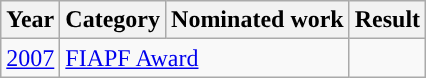<table class="wikitable">
<tr>
<th>Year</th>
<th>Category</th>
<th>Nominated work</th>
<th>Result</th>
</tr>
<tr>
<td><a href='#'>2007</a></td>
<td colspan=2><a href='#'>FIAPF Award</a></td>
<td></td>
</tr>
</table>
